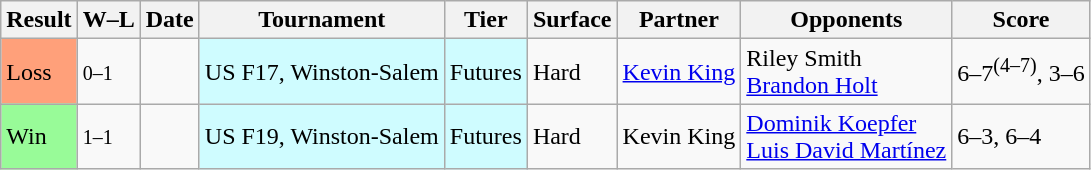<table class="sortable wikitable">
<tr>
<th>Result</th>
<th class="unsortable">W–L</th>
<th>Date</th>
<th>Tournament</th>
<th>Tier</th>
<th>Surface</th>
<th>Partner</th>
<th>Opponents</th>
<th class="unsortable">Score</th>
</tr>
<tr>
<td bgcolor=ffa07a>Loss</td>
<td><small>0–1</small></td>
<td></td>
<td style="background:#cffcff;">US F17, Winston-Salem</td>
<td style="background:#cffcff;">Futures</td>
<td>Hard</td>
<td> <a href='#'>Kevin King</a></td>
<td> Riley Smith<br> <a href='#'>Brandon Holt</a></td>
<td>6–7<sup>(4–7)</sup>, 3–6</td>
</tr>
<tr>
<td bgcolor=98FB98>Win</td>
<td><small>1–1</small></td>
<td></td>
<td style="background:#cffcff;">US F19, Winston-Salem</td>
<td style="background:#cffcff;">Futures</td>
<td>Hard</td>
<td> Kevin King</td>
<td> <a href='#'>Dominik Koepfer</a><br> <a href='#'>Luis David Martínez</a></td>
<td>6–3, 6–4</td>
</tr>
</table>
